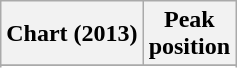<table class="wikitable sortable plainrowheaders">
<tr>
<th scope="col">Chart (2013)</th>
<th scope="col">Peak<br>position</th>
</tr>
<tr>
</tr>
<tr>
</tr>
</table>
